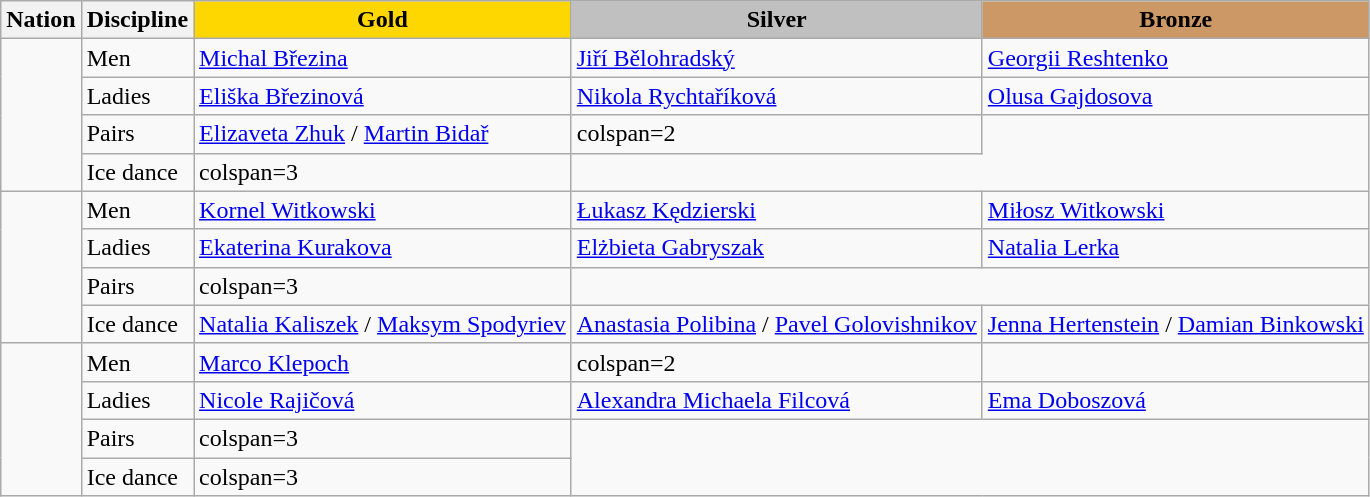<table class="wikitable">
<tr>
<th>Nation</th>
<th>Discipline</th>
<td align=center bgcolor=gold><strong>Gold</strong></td>
<td align=center bgcolor=silver><strong>Silver</strong></td>
<td align=center bgcolor=cc9966><strong>Bronze</strong></td>
</tr>
<tr>
<td rowspan=4><strong></strong></td>
<td>Men</td>
<td><a href='#'>Michal Březina</a></td>
<td><a href='#'>Jiří Bělohradský</a></td>
<td><a href='#'>Georgii Reshtenko</a></td>
</tr>
<tr>
<td>Ladies</td>
<td><a href='#'>Eliška Březinová</a></td>
<td><a href='#'>Nikola Rychtaříková</a></td>
<td><a href='#'>Olusa Gajdosova</a></td>
</tr>
<tr>
<td>Pairs</td>
<td><a href='#'>Elizaveta Zhuk</a> / <a href='#'>Martin Bidař</a></td>
<td>colspan=2 </td>
</tr>
<tr>
<td>Ice dance</td>
<td>colspan=3 </td>
</tr>
<tr>
<td rowspan=4><strong></strong></td>
<td>Men</td>
<td><a href='#'>Kornel Witkowski</a></td>
<td><a href='#'>Łukasz Kędzierski</a></td>
<td><a href='#'>Miłosz Witkowski</a></td>
</tr>
<tr>
<td>Ladies</td>
<td><a href='#'>Ekaterina Kurakova</a></td>
<td><a href='#'>Elżbieta Gabryszak</a></td>
<td><a href='#'>Natalia Lerka</a></td>
</tr>
<tr>
<td>Pairs</td>
<td>colspan=3 </td>
</tr>
<tr>
<td>Ice dance</td>
<td><a href='#'>Natalia Kaliszek</a> / <a href='#'>Maksym Spodyriev</a></td>
<td><a href='#'>Anastasia Polibina</a> / <a href='#'>Pavel Golovishnikov</a></td>
<td><a href='#'>Jenna Hertenstein</a> / <a href='#'>Damian Binkowski</a></td>
</tr>
<tr>
<td rowspan=4><strong></strong></td>
<td>Men</td>
<td><a href='#'>Marco Klepoch</a></td>
<td>colspan=2 </td>
</tr>
<tr>
<td>Ladies</td>
<td><a href='#'>Nicole Rajičová</a></td>
<td><a href='#'>Alexandra Michaela Filcová</a></td>
<td><a href='#'>Ema Doboszová</a></td>
</tr>
<tr>
<td>Pairs</td>
<td>colspan=3 </td>
</tr>
<tr>
<td>Ice dance</td>
<td>colspan=3 </td>
</tr>
</table>
